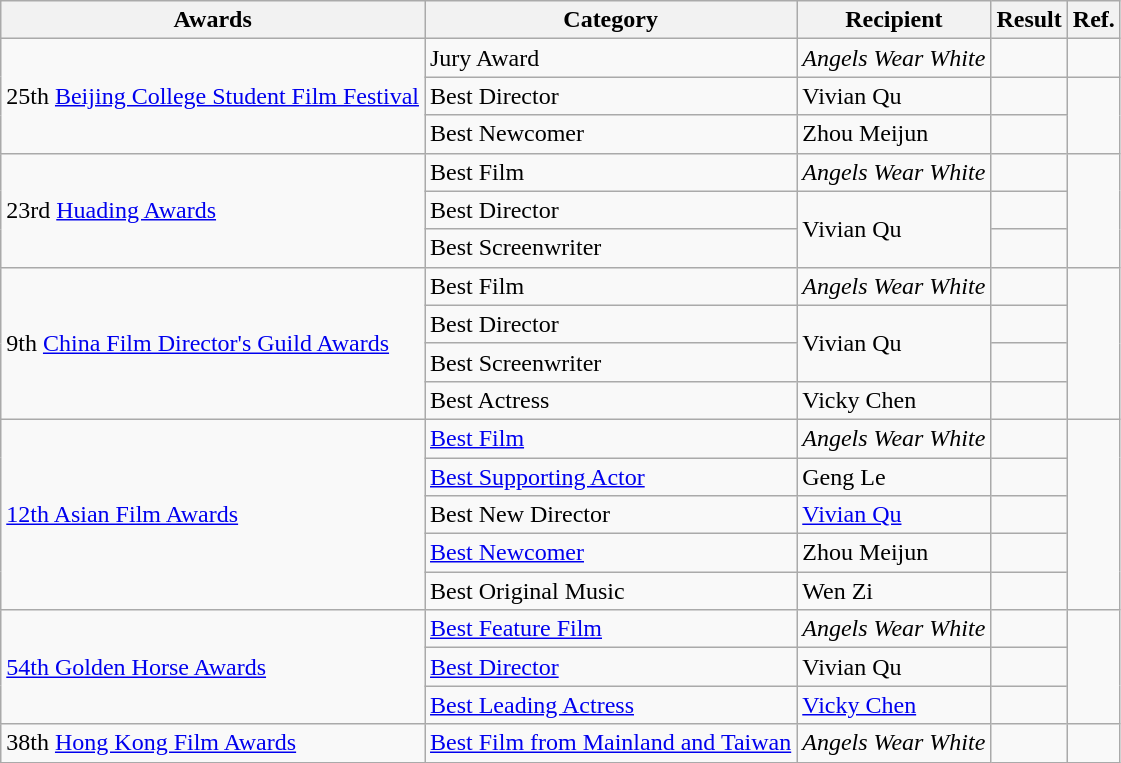<table class="wikitable">
<tr>
<th>Awards</th>
<th>Category</th>
<th>Recipient</th>
<th>Result</th>
<th>Ref.</th>
</tr>
<tr>
<td rowspan=3>25th <a href='#'>Beijing College Student Film Festival</a></td>
<td>Jury Award</td>
<td><em>Angels Wear White</em></td>
<td></td>
<td></td>
</tr>
<tr>
<td>Best Director</td>
<td>Vivian Qu</td>
<td></td>
<td rowspan=2></td>
</tr>
<tr>
<td>Best Newcomer</td>
<td>Zhou Meijun</td>
<td></td>
</tr>
<tr>
<td rowspan=3>23rd <a href='#'>Huading Awards</a></td>
<td>Best Film</td>
<td><em>Angels Wear White</em></td>
<td></td>
<td rowspan=3></td>
</tr>
<tr>
<td>Best Director</td>
<td rowspan=2>Vivian Qu</td>
<td></td>
</tr>
<tr>
<td>Best Screenwriter</td>
<td></td>
</tr>
<tr>
<td rowspan=4>9th <a href='#'>China Film Director's Guild Awards</a></td>
<td>Best Film</td>
<td><em>Angels Wear White</em></td>
<td></td>
<td rowspan=4></td>
</tr>
<tr>
<td>Best Director</td>
<td rowspan=2>Vivian Qu</td>
<td></td>
</tr>
<tr>
<td>Best Screenwriter</td>
<td></td>
</tr>
<tr>
<td>Best Actress</td>
<td>Vicky Chen</td>
<td></td>
</tr>
<tr>
<td rowspan=5><a href='#'>12th Asian Film Awards</a></td>
<td><a href='#'>Best Film</a></td>
<td><em>Angels Wear White</em></td>
<td></td>
<td rowspan=5></td>
</tr>
<tr>
<td><a href='#'>Best Supporting Actor</a></td>
<td>Geng Le</td>
<td></td>
</tr>
<tr>
<td>Best New Director</td>
<td><a href='#'>Vivian Qu</a></td>
<td></td>
</tr>
<tr>
<td><a href='#'>Best Newcomer</a></td>
<td>Zhou Meijun</td>
<td></td>
</tr>
<tr>
<td>Best Original Music</td>
<td>Wen Zi</td>
<td></td>
</tr>
<tr>
<td rowspan=3><a href='#'>54th Golden Horse Awards</a></td>
<td><a href='#'>Best Feature Film</a></td>
<td><em>Angels Wear White</em></td>
<td></td>
<td rowspan=3></td>
</tr>
<tr>
<td><a href='#'>Best Director</a></td>
<td>Vivian Qu</td>
<td></td>
</tr>
<tr>
<td><a href='#'>Best Leading Actress</a></td>
<td><a href='#'>Vicky Chen</a></td>
<td></td>
</tr>
<tr>
<td>38th <a href='#'>Hong Kong Film Awards</a></td>
<td><a href='#'>Best Film from Mainland and Taiwan</a></td>
<td><em>Angels Wear White</em></td>
<td></td>
<td></td>
</tr>
</table>
